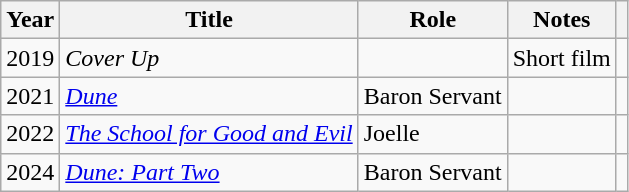<table class="wikitable sortable">
<tr>
<th>Year</th>
<th>Title</th>
<th>Role</th>
<th class="unsortable">Notes</th>
<th class="unsortable"></th>
</tr>
<tr>
<td>2019</td>
<td><em>Cover Up</em></td>
<td></td>
<td>Short film</td>
<td></td>
</tr>
<tr>
<td>2021</td>
<td><em><a href='#'>Dune</a></em></td>
<td>Baron Servant</td>
<td></td>
<td></td>
</tr>
<tr>
<td>2022</td>
<td><em><a href='#'>The School for Good and Evil</a></em></td>
<td>Joelle</td>
<td></td>
<td></td>
</tr>
<tr>
<td>2024</td>
<td><em><a href='#'>Dune: Part Two</a></em></td>
<td>Baron Servant</td>
<td></td>
<td></td>
</tr>
</table>
